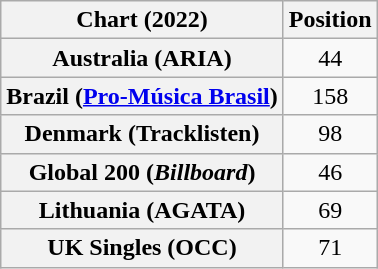<table class="wikitable sortable plainrowheaders" style="text-align:center">
<tr>
<th scope="col">Chart (2022)</th>
<th scope="col">Position</th>
</tr>
<tr>
<th scope="row">Australia (ARIA)</th>
<td>44</td>
</tr>
<tr>
<th scope="row">Brazil (<a href='#'>Pro-Música Brasil</a>)</th>
<td>158</td>
</tr>
<tr>
<th scope="row">Denmark (Tracklisten)</th>
<td>98</td>
</tr>
<tr>
<th scope="row">Global 200 (<em>Billboard</em>)</th>
<td>46</td>
</tr>
<tr>
<th scope="row">Lithuania (AGATA)</th>
<td>69</td>
</tr>
<tr>
<th scope="row">UK Singles (OCC)</th>
<td>71</td>
</tr>
</table>
